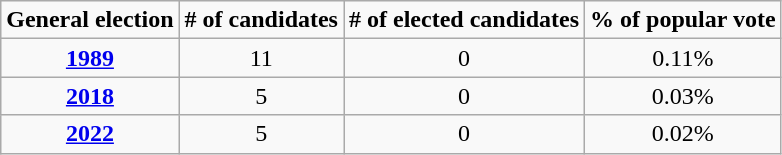<table class="wikitable">
<tr ---->
<td align="center"><strong>General election</strong></td>
<td align="center"><strong># of candidates</strong></td>
<td align="center"><strong># of elected candidates</strong></td>
<td align="center"><strong>% of popular vote</strong></td>
</tr>
<tr ---->
<td align="center"><strong><a href='#'>1989</a></strong></td>
<td align="center">11</td>
<td align="center">0</td>
<td align="center">0.11%</td>
</tr>
<tr ---->
<td align="center"><strong><a href='#'>2018</a></strong></td>
<td align="center">5</td>
<td align="center">0</td>
<td align="center">0.03%</td>
</tr>
<tr ---->
<td align="center"><strong><a href='#'>2022</a></strong></td>
<td align="center">5</td>
<td align="center">0</td>
<td align="center">0.02%</td>
</tr>
</table>
